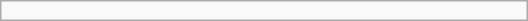<table class="infobox" style="width:22em;">
<tr>
<td></td>
<td></td>
<td></td>
</tr>
</table>
